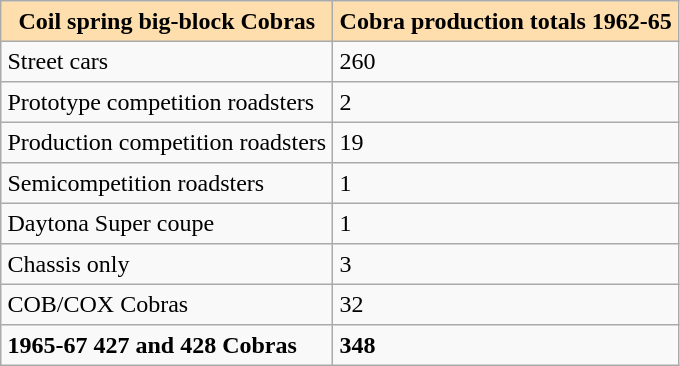<table border="2" cellpadding="4" cellspacing="0" style="margin: 1em 1em 1em 0; background: #f9f9f9; border: 1px #aaa solid; border-collapse: collapse;">
<tr ---- style="background:#FFDEAD;">
<th>Coil spring big-block Cobras</th>
<th>Cobra production totals 1962-65</th>
</tr>
<tr>
<td>Street cars</td>
<td>260</td>
</tr>
<tr>
<td>Prototype competition roadsters</td>
<td>2</td>
</tr>
<tr>
<td>Production competition roadsters</td>
<td>19</td>
</tr>
<tr>
<td>Semicompetition roadsters</td>
<td>1</td>
</tr>
<tr>
<td>Daytona Super coupe</td>
<td>1</td>
</tr>
<tr>
<td>Chassis only</td>
<td>3</td>
</tr>
<tr>
<td>COB/COX Cobras</td>
<td>32</td>
</tr>
<tr>
<td><strong>1965-67 427 and 428 Cobras</strong></td>
<td><strong>348</strong></td>
</tr>
</table>
